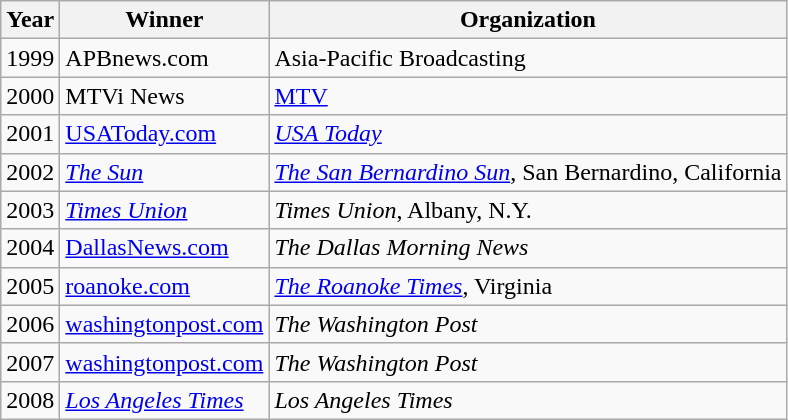<table class="wikitable sortable">
<tr>
<th>Year</th>
<th>Winner</th>
<th>Organization</th>
</tr>
<tr>
<td>1999</td>
<td>APBnews.com</td>
<td>Asia-Pacific Broadcasting</td>
</tr>
<tr>
<td>2000</td>
<td>MTVi News</td>
<td><a href='#'>MTV</a></td>
</tr>
<tr>
<td>2001</td>
<td><a href='#'>USAToday.com</a></td>
<td><em><a href='#'>USA Today</a></em></td>
</tr>
<tr>
<td>2002</td>
<td><em><a href='#'>The Sun</a></em></td>
<td><em><a href='#'>The San Bernardino Sun</a></em>, San Bernardino, California</td>
</tr>
<tr>
<td>2003</td>
<td><em><a href='#'>Times Union</a></em></td>
<td><em>Times Union</em>, Albany, N.Y.</td>
</tr>
<tr>
<td>2004</td>
<td><a href='#'>DallasNews.com</a></td>
<td><em>The Dallas Morning News</em></td>
</tr>
<tr>
<td>2005</td>
<td><a href='#'>roanoke.com</a></td>
<td><em><a href='#'>The Roanoke Times</a></em>, Virginia</td>
</tr>
<tr>
<td>2006</td>
<td><a href='#'>washingtonpost.com</a></td>
<td><em>The Washington Post</em></td>
</tr>
<tr>
<td>2007</td>
<td><a href='#'>washingtonpost.com</a></td>
<td><em>The Washington Post</em></td>
</tr>
<tr>
<td>2008</td>
<td><em><a href='#'>Los Angeles Times</a></em></td>
<td><em>Los Angeles Times</em></td>
</tr>
</table>
